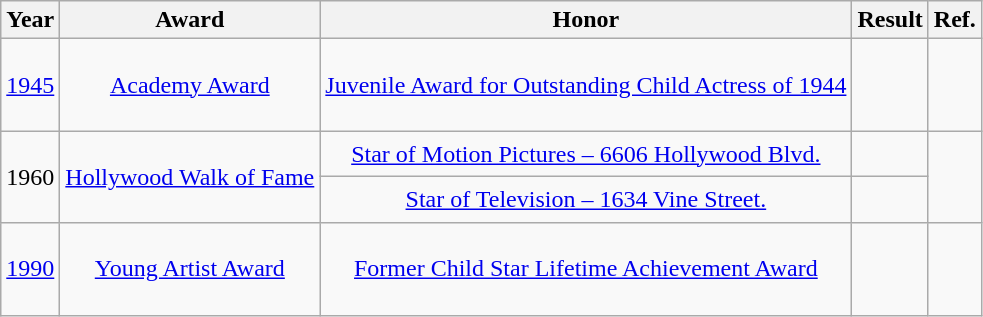<table class="wikitable" style="text-align: center;">
<tr>
<th>Year</th>
<th>Award</th>
<th>Honor</th>
<th>Result</th>
<th>Ref.</th>
</tr>
<tr>
<td><br><a href='#'>1945</a><br><br></td>
<td><a href='#'>Academy Award</a></td>
<td><a href='#'>Juvenile Award for Outstanding Child Actress of 1944</a></td>
<td></td>
<td></td>
</tr>
<tr>
<td rowspan=2><br>1960<br><br></td>
<td rowspan=2><a href='#'>Hollywood Walk of Fame</a></td>
<td><a href='#'>Star of Motion Pictures – 6606 Hollywood Blvd.</a></td>
<td></td>
<td rowspan=2></td>
</tr>
<tr>
<td><a href='#'>Star of Television – 1634 Vine Street.</a></td>
<td></td>
</tr>
<tr>
<td><br><a href='#'>1990</a><br><br></td>
<td><a href='#'>Young Artist Award</a></td>
<td><a href='#'>Former Child Star Lifetime Achievement Award</a></td>
<td></td>
<td></td>
</tr>
</table>
